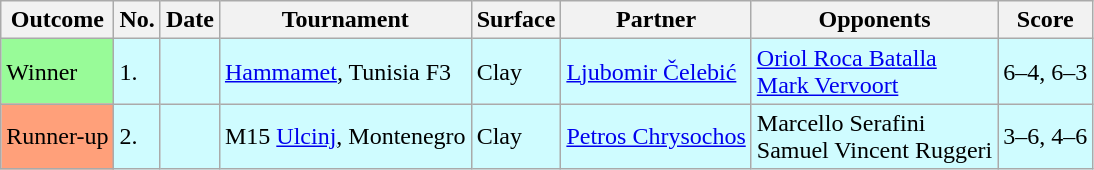<table class=wikitable>
<tr>
<th>Outcome</th>
<th>No.</th>
<th>Date</th>
<th>Tournament</th>
<th>Surface</th>
<th>Partner</th>
<th>Opponents</th>
<th>Score</th>
</tr>
<tr style="background:#cffcff;">
<td bgcolor=98FB98>Winner</td>
<td>1.</td>
<td></td>
<td> <a href='#'>Hammamet</a>, Tunisia F3</td>
<td>Clay</td>
<td> <a href='#'>Ljubomir Čelebić</a></td>
<td> <a href='#'>Oriol Roca Batalla</a><br> <a href='#'>Mark Vervoort</a></td>
<td>6–4, 6–3</td>
</tr>
<tr style="background:#cffcff;">
<td bgcolor=FFA07A>Runner-up</td>
<td>2.</td>
<td></td>
<td> M15 <a href='#'>Ulcinj</a>, Montenegro</td>
<td>Clay</td>
<td> <a href='#'>Petros Chrysochos</a></td>
<td> Marcello Serafini<br> Samuel Vincent Ruggeri</td>
<td>3–6, 4–6</td>
</tr>
</table>
